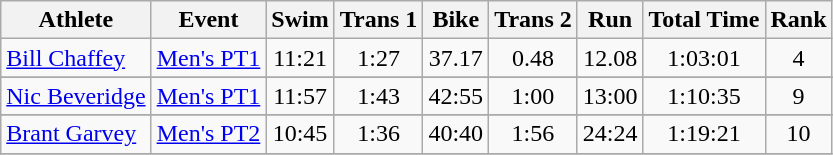<table class=wikitable>
<tr>
<th>Athlete</th>
<th>Event</th>
<th>Swim</th>
<th>Trans 1</th>
<th>Bike</th>
<th>Trans 2</th>
<th>Run</th>
<th>Total Time</th>
<th>Rank</th>
</tr>
<tr align=center>
<td align=left><a href='#'>Bill Chaffey</a></td>
<td align=left><a href='#'>Men's PT1</a></td>
<td>11:21</td>
<td>1:27</td>
<td>37.17</td>
<td>0.48</td>
<td>12.08</td>
<td>1:03:01</td>
<td>4</td>
</tr>
<tr>
</tr>
<tr align=center>
<td align=left><a href='#'>Nic Beveridge</a></td>
<td align=left><a href='#'>Men's PT1</a></td>
<td>11:57</td>
<td>1:43</td>
<td>42:55</td>
<td>1:00</td>
<td>13:00</td>
<td>1:10:35</td>
<td>9</td>
</tr>
<tr>
</tr>
<tr align=center>
<td align=left><a href='#'>Brant Garvey</a></td>
<td align=left><a href='#'>Men's PT2</a></td>
<td>10:45</td>
<td>1:36</td>
<td>40:40</td>
<td>1:56</td>
<td>24:24</td>
<td>1:19:21</td>
<td>10</td>
</tr>
<tr>
</tr>
</table>
